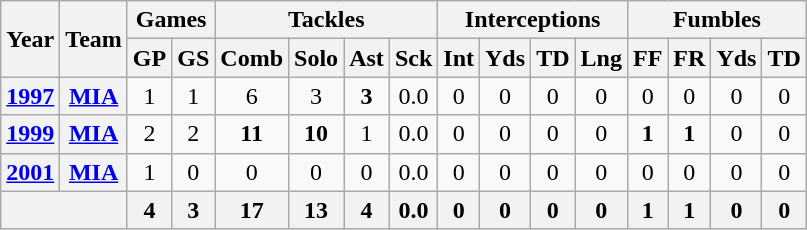<table class="wikitable" style="text-align:center">
<tr>
<th rowspan="2">Year</th>
<th rowspan="2">Team</th>
<th colspan="2">Games</th>
<th colspan="4">Tackles</th>
<th colspan="4">Interceptions</th>
<th colspan="4">Fumbles</th>
</tr>
<tr>
<th>GP</th>
<th>GS</th>
<th>Comb</th>
<th>Solo</th>
<th>Ast</th>
<th>Sck</th>
<th>Int</th>
<th>Yds</th>
<th>TD</th>
<th>Lng</th>
<th>FF</th>
<th>FR</th>
<th>Yds</th>
<th>TD</th>
</tr>
<tr>
<th><a href='#'>1997</a></th>
<th><a href='#'>MIA</a></th>
<td>1</td>
<td>1</td>
<td>6</td>
<td>3</td>
<td><strong>3</strong></td>
<td>0.0</td>
<td>0</td>
<td>0</td>
<td>0</td>
<td>0</td>
<td>0</td>
<td>0</td>
<td>0</td>
<td>0</td>
</tr>
<tr>
<th><a href='#'>1999</a></th>
<th><a href='#'>MIA</a></th>
<td>2</td>
<td>2</td>
<td><strong>11</strong></td>
<td><strong>10</strong></td>
<td>1</td>
<td>0.0</td>
<td>0</td>
<td>0</td>
<td>0</td>
<td>0</td>
<td><strong>1</strong></td>
<td><strong>1</strong></td>
<td>0</td>
<td>0</td>
</tr>
<tr>
<th><a href='#'>2001</a></th>
<th><a href='#'>MIA</a></th>
<td>1</td>
<td>0</td>
<td>0</td>
<td>0</td>
<td>0</td>
<td>0.0</td>
<td>0</td>
<td>0</td>
<td>0</td>
<td>0</td>
<td>0</td>
<td>0</td>
<td>0</td>
<td>0</td>
</tr>
<tr>
<th colspan="2"></th>
<th>4</th>
<th>3</th>
<th>17</th>
<th>13</th>
<th>4</th>
<th>0.0</th>
<th>0</th>
<th>0</th>
<th>0</th>
<th>0</th>
<th>1</th>
<th>1</th>
<th>0</th>
<th>0</th>
</tr>
</table>
